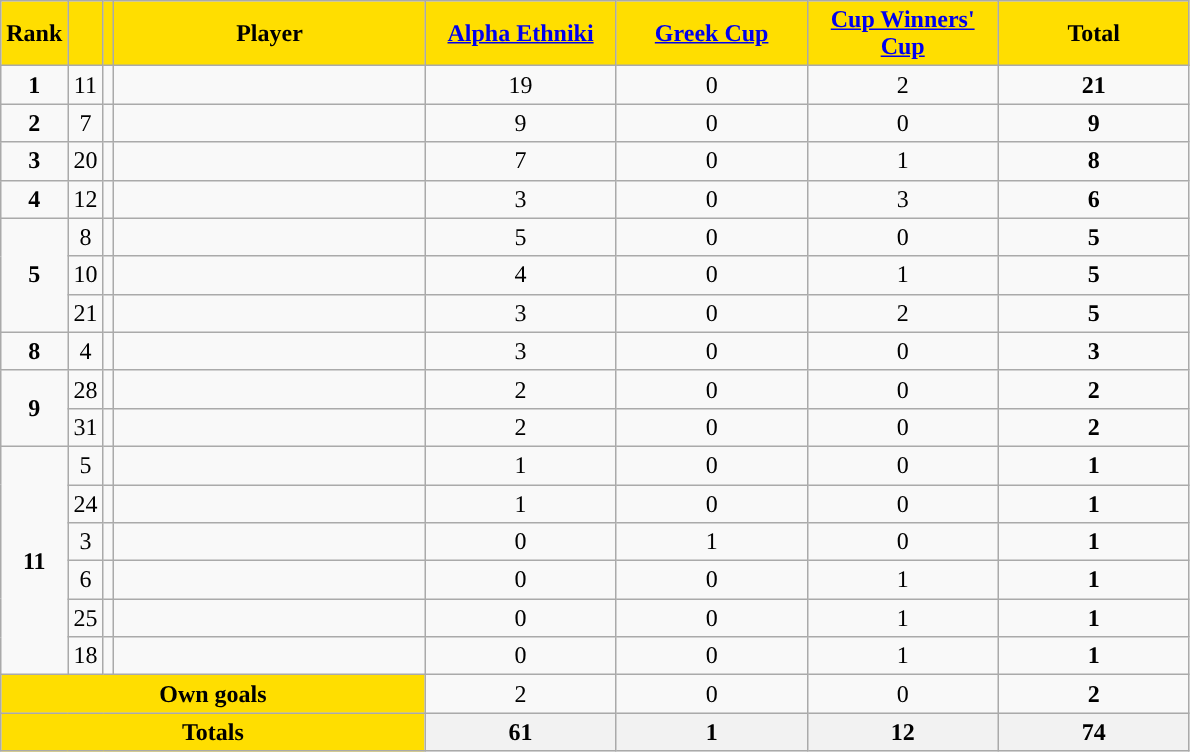<table class="wikitable sortable" style="text-align: center">
<tr>
<th style="background:#FFDE00">Rank</th>
<th style="background:#FFDE00"></th>
<th style="background:#FFDE00"></th>
<th width=200 style="background:#FFDE00">Player</th>
<th width=120 style="background:#FFDE00"><a href='#'>Alpha Ethniki</a></th>
<th width=120 style="background:#FFDE00"><a href='#'>Greek Cup</a></th>
<th width=120 style="background:#FFDE00"><a href='#'>Cup Winners' Cup</a></th>
<th width=120 style="background:#FFDE00">Total</th>
</tr>
<tr>
<td><strong>1</strong></td>
<td>11</td>
<td></td>
<td align=left></td>
<td>19</td>
<td>0</td>
<td>2</td>
<td><strong>21</strong></td>
</tr>
<tr>
<td><strong>2</strong></td>
<td>7</td>
<td></td>
<td align=left></td>
<td>9</td>
<td>0</td>
<td>0</td>
<td><strong>9</strong></td>
</tr>
<tr>
<td><strong>3</strong></td>
<td>20</td>
<td></td>
<td align=left></td>
<td>7</td>
<td>0</td>
<td>1</td>
<td><strong>8</strong></td>
</tr>
<tr>
<td><strong>4</strong></td>
<td>12</td>
<td></td>
<td align=left></td>
<td>3</td>
<td>0</td>
<td>3</td>
<td><strong>6</strong></td>
</tr>
<tr>
<td rowspan=3><strong>5</strong></td>
<td>8</td>
<td></td>
<td align=left></td>
<td>5</td>
<td>0</td>
<td>0</td>
<td><strong>5</strong></td>
</tr>
<tr>
<td>10</td>
<td></td>
<td align=left></td>
<td>4</td>
<td>0</td>
<td>1</td>
<td><strong>5</strong></td>
</tr>
<tr>
<td>21</td>
<td></td>
<td align=left></td>
<td>3</td>
<td>0</td>
<td>2</td>
<td><strong>5</strong></td>
</tr>
<tr>
<td><strong>8</strong></td>
<td>4</td>
<td></td>
<td align=left></td>
<td>3</td>
<td>0</td>
<td>0</td>
<td><strong>3</strong></td>
</tr>
<tr>
<td rowspan=2><strong>9</strong></td>
<td>28</td>
<td></td>
<td align=left></td>
<td>2</td>
<td>0</td>
<td>0</td>
<td><strong>2</strong></td>
</tr>
<tr>
<td>31</td>
<td></td>
<td align=left></td>
<td>2</td>
<td>0</td>
<td>0</td>
<td><strong>2</strong></td>
</tr>
<tr>
<td rowspan=6><strong>11</strong></td>
<td>5</td>
<td></td>
<td align=left></td>
<td>1</td>
<td>0</td>
<td>0</td>
<td><strong>1</strong></td>
</tr>
<tr>
<td>24</td>
<td></td>
<td align=left></td>
<td>1</td>
<td>0</td>
<td>0</td>
<td><strong>1</strong></td>
</tr>
<tr>
<td>3</td>
<td></td>
<td align=left></td>
<td>0</td>
<td>1</td>
<td>0</td>
<td><strong>1</strong></td>
</tr>
<tr>
<td>6</td>
<td></td>
<td align=left></td>
<td>0</td>
<td>0</td>
<td>1</td>
<td><strong>1</strong></td>
</tr>
<tr>
<td>25</td>
<td></td>
<td align=left></td>
<td>0</td>
<td>0</td>
<td>1</td>
<td><strong>1</strong></td>
</tr>
<tr>
<td>18</td>
<td></td>
<td align=left></td>
<td>0</td>
<td>0</td>
<td>1</td>
<td><strong>1</strong></td>
</tr>
<tr class="sortbottom">
<td colspan=4 style="background:#FFDE00"><strong>Own goals</strong></td>
<td>2</td>
<td>0</td>
<td>0</td>
<td><strong>2</strong></td>
</tr>
<tr class="sortbottom">
<th colspan=4 style="background:#FFDE00"><strong>Totals</strong></th>
<th><strong>61</strong></th>
<th><strong> 1</strong></th>
<th><strong>12</strong></th>
<th><strong>74</strong></th>
</tr>
</table>
